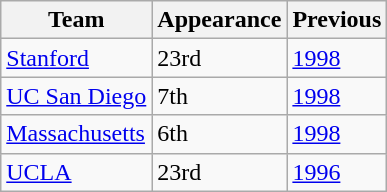<table class="wikitable sortable">
<tr>
<th>Team</th>
<th>Appearance</th>
<th>Previous</th>
</tr>
<tr>
<td><a href='#'>Stanford</a></td>
<td>23rd</td>
<td><a href='#'>1998</a></td>
</tr>
<tr>
<td><a href='#'>UC San Diego</a></td>
<td>7th</td>
<td><a href='#'>1998</a></td>
</tr>
<tr>
<td><a href='#'>Massachusetts</a></td>
<td>6th</td>
<td><a href='#'>1998</a></td>
</tr>
<tr>
<td><a href='#'>UCLA</a></td>
<td>23rd</td>
<td><a href='#'>1996</a></td>
</tr>
</table>
